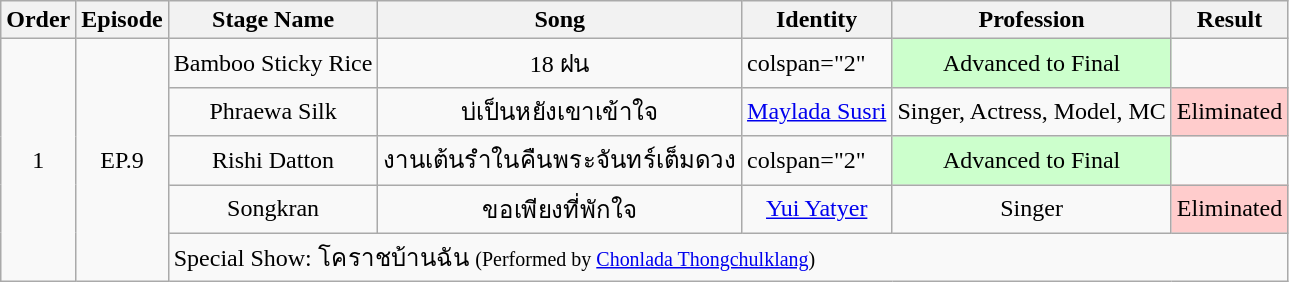<table class="wikitable">
<tr>
<th>Order</th>
<th>Episode</th>
<th>Stage Name</th>
<th>Song</th>
<th>Identity</th>
<th>Profession</th>
<th>Result</th>
</tr>
<tr>
<td rowspan="5" align="center">1</td>
<td rowspan="5" align="center">EP.9</td>
<td style="text-align:center;">Bamboo Sticky Rice</td>
<td style="text-align:center;">18 ฝน</td>
<td>colspan="2" </td>
<td style="text-align:center; background:#ccffcc;">Advanced to Final</td>
</tr>
<tr>
<td style="text-align:center;">Phraewa Silk</td>
<td style="text-align:center;">บ่เป็นหยังเขาเข้าใจ</td>
<td style="text-align:center;"><a href='#'>Maylada Susri</a></td>
<td style="text-align:center;">Singer, Actress, Model, MC</td>
<td style="text-align:center; background:#ffcccc;">Eliminated</td>
</tr>
<tr>
<td style="text-align:center;">Rishi Datton</td>
<td style="text-align:center;">งานเต้นรำในคืนพระจันทร์เต็มดวง</td>
<td>colspan="2" </td>
<td style="text-align:center; background:#ccffcc;">Advanced to Final</td>
</tr>
<tr>
<td style="text-align:center;">Songkran</td>
<td style="text-align:center;">ขอเพียงที่พักใจ</td>
<td style="text-align:center;"><a href='#'>Yui Yatyer</a></td>
<td style="text-align:center;">Singer</td>
<td style="text-align:center; background:#ffcccc;">Eliminated</td>
</tr>
<tr>
<td colspan="5">Special Show: โคราชบ้านฉัน <small>(Performed by <a href='#'>Chonlada Thongchulklang</a>)</small></td>
</tr>
</table>
